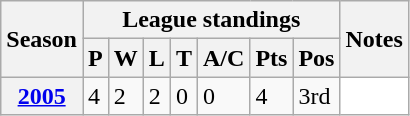<table class="wikitable sortable">
<tr>
<th scope="col" rowspan="2">Season</th>
<th scope="col" colspan="7">League standings</th>
<th scope="col" rowspan="2">Notes</th>
</tr>
<tr>
<th scope="col">P</th>
<th scope="col">W</th>
<th scope="col">L</th>
<th scope="col">T</th>
<th scope="col">A/C</th>
<th scope="col">Pts</th>
<th scope="col">Pos</th>
</tr>
<tr>
<th scope="row"><a href='#'>2005</a></th>
<td>4</td>
<td>2</td>
<td>2</td>
<td>0</td>
<td>0</td>
<td>4</td>
<td>3rd</td>
<td style="background: white;"></td>
</tr>
</table>
